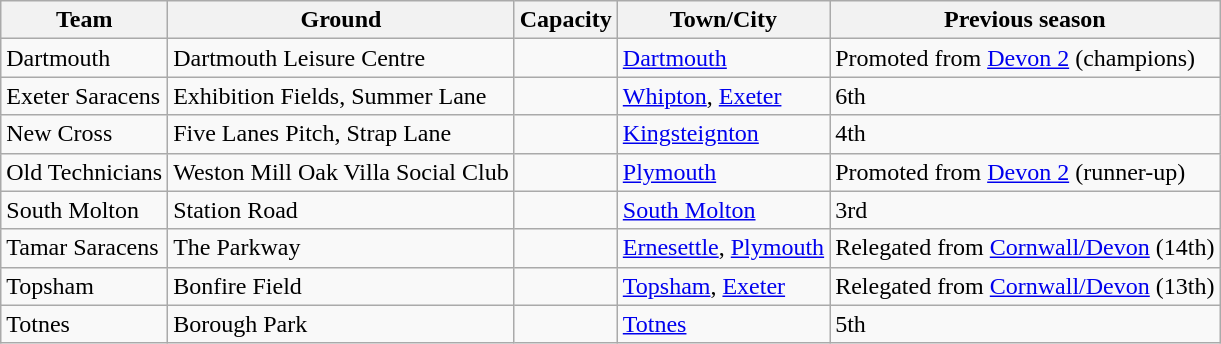<table class="wikitable sortable">
<tr>
<th>Team</th>
<th>Ground</th>
<th>Capacity</th>
<th>Town/City</th>
<th>Previous season</th>
</tr>
<tr>
<td>Dartmouth</td>
<td>Dartmouth Leisure Centre</td>
<td></td>
<td><a href='#'>Dartmouth</a></td>
<td>Promoted from <a href='#'>Devon 2</a> (champions)</td>
</tr>
<tr>
<td>Exeter Saracens</td>
<td>Exhibition Fields, Summer Lane</td>
<td></td>
<td><a href='#'>Whipton</a>, <a href='#'>Exeter</a></td>
<td>6th</td>
</tr>
<tr>
<td>New Cross</td>
<td>Five Lanes Pitch, Strap Lane</td>
<td></td>
<td><a href='#'>Kingsteignton</a></td>
<td>4th</td>
</tr>
<tr>
<td>Old Technicians</td>
<td>Weston Mill Oak Villa Social Club</td>
<td></td>
<td><a href='#'>Plymouth</a></td>
<td>Promoted from <a href='#'>Devon 2</a> (runner-up)</td>
</tr>
<tr>
<td>South Molton</td>
<td>Station Road</td>
<td></td>
<td><a href='#'>South Molton</a></td>
<td>3rd</td>
</tr>
<tr>
<td>Tamar Saracens</td>
<td>The Parkway</td>
<td></td>
<td><a href='#'>Ernesettle</a>, <a href='#'>Plymouth</a></td>
<td>Relegated from <a href='#'>Cornwall/Devon</a> (14th)</td>
</tr>
<tr>
<td>Topsham</td>
<td>Bonfire Field</td>
<td></td>
<td><a href='#'>Topsham</a>, <a href='#'>Exeter</a></td>
<td>Relegated from <a href='#'>Cornwall/Devon</a> (13th)</td>
</tr>
<tr>
<td>Totnes</td>
<td>Borough Park</td>
<td></td>
<td><a href='#'>Totnes</a></td>
<td>5th</td>
</tr>
</table>
